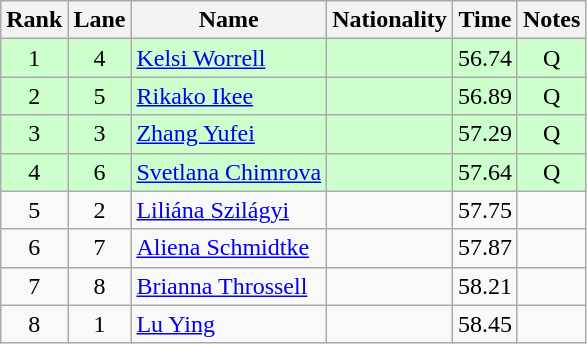<table class="wikitable sortable" style="text-align:center">
<tr>
<th>Rank</th>
<th>Lane</th>
<th>Name</th>
<th>Nationality</th>
<th>Time</th>
<th>Notes</th>
</tr>
<tr bgcolor=ccffcc>
<td>1</td>
<td>4</td>
<td align=left><a href='#'>Kelsi Worrell</a></td>
<td align=left></td>
<td>56.74</td>
<td>Q</td>
</tr>
<tr bgcolor=ccffcc>
<td>2</td>
<td>5</td>
<td align=left><a href='#'>Rikako Ikee</a></td>
<td align=left></td>
<td>56.89</td>
<td>Q</td>
</tr>
<tr bgcolor=ccffcc>
<td>3</td>
<td>3</td>
<td align=left><a href='#'>Zhang Yufei</a></td>
<td align=left></td>
<td>57.29</td>
<td>Q</td>
</tr>
<tr bgcolor=ccffcc>
<td>4</td>
<td>6</td>
<td align=left><a href='#'>Svetlana Chimrova</a></td>
<td align=left></td>
<td>57.64</td>
<td>Q</td>
</tr>
<tr>
<td>5</td>
<td>2</td>
<td align=left><a href='#'>Liliána Szilágyi</a></td>
<td align=left></td>
<td>57.75</td>
<td></td>
</tr>
<tr>
<td>6</td>
<td>7</td>
<td align=left><a href='#'>Aliena Schmidtke</a></td>
<td align=left></td>
<td>57.87</td>
<td></td>
</tr>
<tr>
<td>7</td>
<td>8</td>
<td align=left><a href='#'>Brianna Throssell</a></td>
<td align=left></td>
<td>58.21</td>
<td></td>
</tr>
<tr>
<td>8</td>
<td>1</td>
<td align=left><a href='#'>Lu Ying</a></td>
<td align=left></td>
<td>58.45</td>
<td></td>
</tr>
</table>
